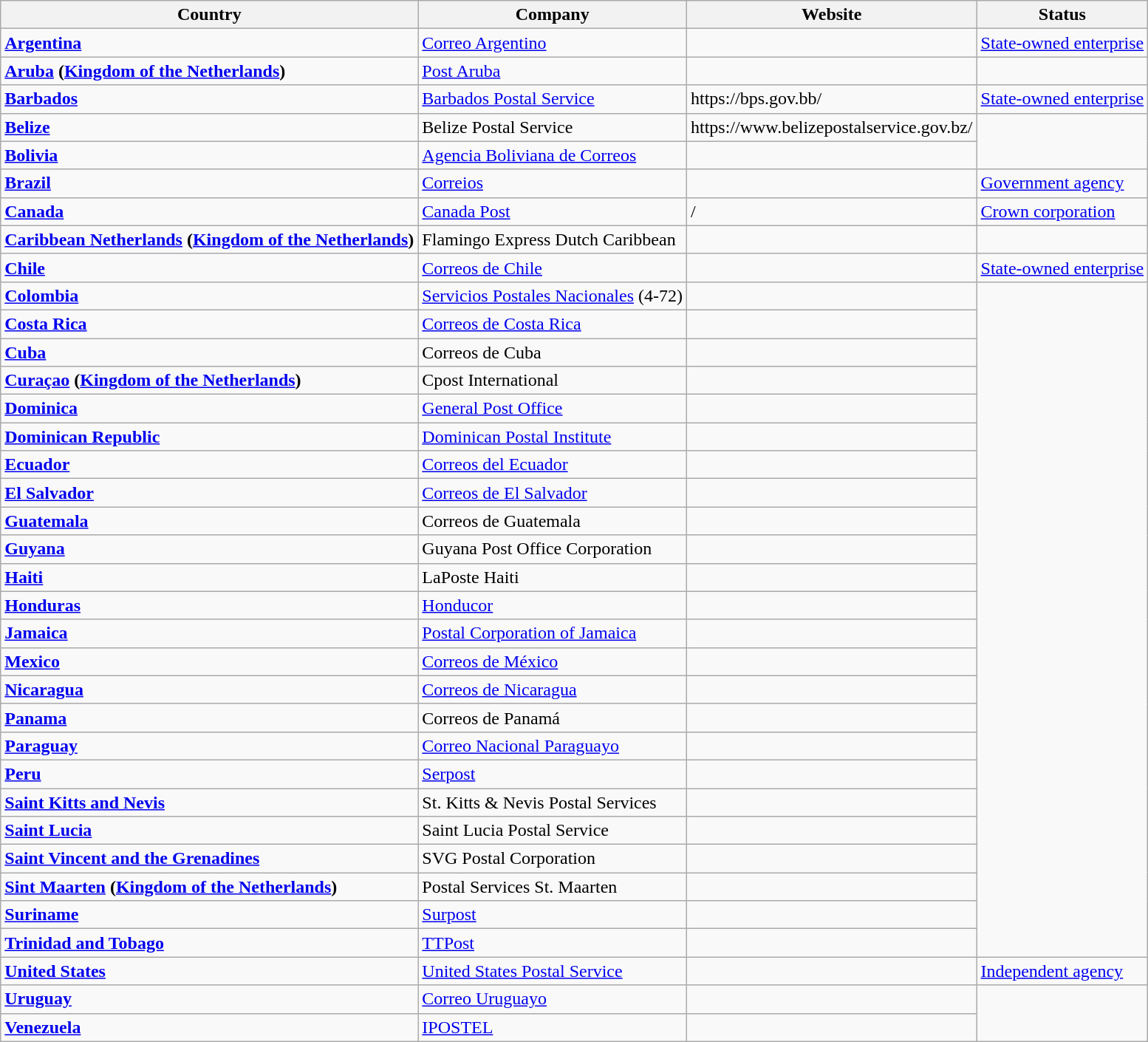<table class="wikitable">
<tr>
<th>Country</th>
<th>Company</th>
<th>Website</th>
<th>Status</th>
</tr>
<tr>
<td><strong><a href='#'>Argentina</a></strong></td>
<td><a href='#'>Correo Argentino</a></td>
<td></td>
<td><a href='#'>State-owned enterprise</a></td>
</tr>
<tr>
<td><strong><a href='#'>Aruba</a> (<a href='#'>Kingdom of the Netherlands</a>)</strong></td>
<td><a href='#'>Post Aruba</a></td>
<td></td>
</tr>
<tr>
<td><strong><a href='#'>Barbados</a></strong></td>
<td><a href='#'>Barbados Postal Service</a></td>
<td>https://bps.gov.bb/</td>
<td><a href='#'>State-owned enterprise</a></td>
</tr>
<tr>
<td><strong><a href='#'>Belize</a></strong></td>
<td>Belize Postal Service</td>
<td>https://www.belizepostalservice.gov.bz/</td>
</tr>
<tr>
<td><strong><a href='#'>Bolivia</a></strong></td>
<td><a href='#'>Agencia Boliviana de Correos</a></td>
<td></td>
</tr>
<tr>
<td><strong><a href='#'>Brazil</a></strong></td>
<td><a href='#'>Correios</a></td>
<td></td>
<td><a href='#'>Government agency</a></td>
</tr>
<tr>
<td><strong><a href='#'>Canada</a></strong></td>
<td><a href='#'>Canada Post</a></td>
<td>/</td>
<td><a href='#'>Crown corporation</a></td>
</tr>
<tr>
<td><strong><a href='#'>Caribbean Netherlands</a> (<a href='#'>Kingdom of the Netherlands</a>)</strong></td>
<td>Flamingo Express Dutch Caribbean</td>
<td></td>
</tr>
<tr>
<td><strong><a href='#'>Chile</a></strong></td>
<td><a href='#'>Correos de Chile</a></td>
<td></td>
<td><a href='#'>State-owned enterprise</a></td>
</tr>
<tr>
<td><strong><a href='#'>Colombia</a></strong></td>
<td><a href='#'>Servicios Postales Nacionales</a> (4-72)</td>
<td></td>
</tr>
<tr>
<td><strong><a href='#'>Costa Rica</a></strong></td>
<td><a href='#'>Correos de Costa Rica</a></td>
<td></td>
</tr>
<tr>
<td><strong><a href='#'>Cuba</a></strong></td>
<td>Correos de Cuba</td>
<td></td>
</tr>
<tr>
<td><strong><a href='#'>Curaçao</a> (<a href='#'>Kingdom of the Netherlands</a>)</strong></td>
<td>Cpost International</td>
<td></td>
</tr>
<tr>
<td><strong><a href='#'>Dominica</a></strong></td>
<td><a href='#'>General Post Office</a></td>
<td></td>
</tr>
<tr>
<td><strong><a href='#'>Dominican Republic</a></strong></td>
<td><a href='#'>Dominican Postal Institute</a></td>
<td></td>
</tr>
<tr>
<td><strong><a href='#'>Ecuador</a></strong></td>
<td><a href='#'>Correos del Ecuador</a></td>
<td></td>
</tr>
<tr>
<td><strong><a href='#'>El Salvador</a></strong></td>
<td><a href='#'>Correos de El Salvador</a></td>
<td></td>
</tr>
<tr>
<td><strong><a href='#'>Guatemala</a></strong></td>
<td>Correos de Guatemala</td>
<td></td>
</tr>
<tr>
<td><strong><a href='#'>Guyana</a></strong></td>
<td>Guyana Post Office Corporation</td>
<td></td>
</tr>
<tr>
<td><strong><a href='#'>Haiti</a></strong></td>
<td>LaPoste Haiti</td>
<td></td>
</tr>
<tr>
<td><strong><a href='#'>Honduras</a></strong></td>
<td><a href='#'>Honducor</a></td>
<td></td>
</tr>
<tr>
<td><strong><a href='#'>Jamaica</a></strong></td>
<td><a href='#'>Postal Corporation of Jamaica</a></td>
<td></td>
</tr>
<tr>
<td><strong><a href='#'>Mexico</a></strong></td>
<td><a href='#'>Correos de México</a></td>
<td></td>
</tr>
<tr>
<td><strong><a href='#'>Nicaragua</a></strong></td>
<td><a href='#'>Correos de Nicaragua</a></td>
<td></td>
</tr>
<tr>
<td><strong><a href='#'>Panama</a></strong></td>
<td>Correos de Panamá</td>
<td></td>
</tr>
<tr>
<td><strong><a href='#'>Paraguay</a></strong></td>
<td><a href='#'>Correo Nacional Paraguayo</a></td>
<td></td>
</tr>
<tr>
<td><strong><a href='#'>Peru</a></strong></td>
<td><a href='#'>Serpost</a></td>
<td></td>
</tr>
<tr>
<td><strong><a href='#'>Saint Kitts and Nevis</a></strong></td>
<td>St. Kitts & Nevis Postal Services</td>
<td></td>
</tr>
<tr>
<td><strong><a href='#'>Saint Lucia</a></strong></td>
<td>Saint Lucia Postal Service</td>
<td></td>
</tr>
<tr>
<td><strong><a href='#'>Saint Vincent and the Grenadines</a></strong></td>
<td>SVG Postal Corporation</td>
<td></td>
</tr>
<tr>
<td><strong><a href='#'>Sint Maarten</a> (<a href='#'>Kingdom of the Netherlands</a>)</strong></td>
<td>Postal Services St. Maarten</td>
<td></td>
</tr>
<tr>
<td><strong><a href='#'>Suriname</a></strong></td>
<td><a href='#'>Surpost</a></td>
<td></td>
</tr>
<tr>
<td><strong><a href='#'>Trinidad and Tobago</a></strong></td>
<td><a href='#'>TTPost</a></td>
<td></td>
</tr>
<tr>
<td><strong><a href='#'>United States</a></strong></td>
<td><a href='#'>United States Postal Service</a></td>
<td></td>
<td><a href='#'>Independent agency</a></td>
</tr>
<tr>
<td><strong><a href='#'>Uruguay</a></strong></td>
<td><a href='#'>Correo Uruguayo</a></td>
<td></td>
</tr>
<tr>
<td><strong><a href='#'>Venezuela</a></strong></td>
<td><a href='#'>IPOSTEL</a></td>
<td></td>
</tr>
</table>
